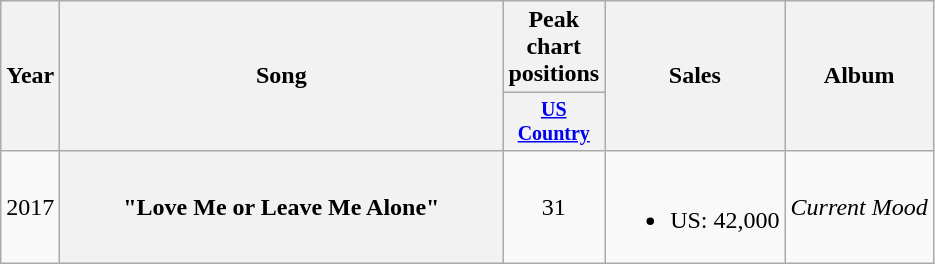<table class="wikitable plainrowheaders" style="text-align:center;">
<tr>
<th rowspan="2">Year</th>
<th rowspan="2" style="width:18em;">Song</th>
<th colspan="1">Peak chart positions</th>
<th rowspan="2">Sales</th>
<th rowspan="2">Album</th>
</tr>
<tr style="font-size:smaller;">
<th style="width:45px;"><a href='#'>US<br>Country</a><br></th>
</tr>
<tr>
<td>2017</td>
<th scope="row">"Love Me or Leave Me Alone"</th>
<td>31</td>
<td><br><ul><li>US: 42,000</li></ul></td>
<td style="text-align:left;"><em>Current Mood</em></td>
</tr>
</table>
